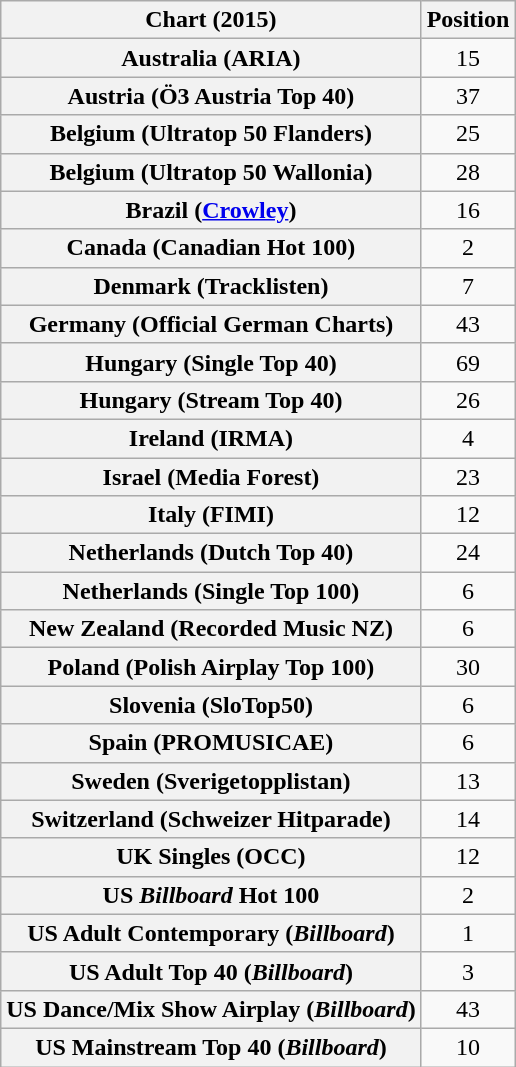<table class="wikitable sortable plainrowheaders" style="text-align:center">
<tr>
<th scope="col">Chart (2015)</th>
<th scope="col">Position</th>
</tr>
<tr>
<th scope="row">Australia (ARIA)</th>
<td>15</td>
</tr>
<tr>
<th scope="row">Austria (Ö3 Austria Top 40)</th>
<td>37</td>
</tr>
<tr>
<th scope="row">Belgium (Ultratop 50 Flanders)</th>
<td>25</td>
</tr>
<tr>
<th scope="row">Belgium (Ultratop 50 Wallonia)</th>
<td>28</td>
</tr>
<tr>
<th scope="row">Brazil (<a href='#'>Crowley</a>)</th>
<td>16</td>
</tr>
<tr>
<th scope="row">Canada (Canadian Hot 100)</th>
<td>2</td>
</tr>
<tr>
<th scope="row">Denmark (Tracklisten)</th>
<td>7</td>
</tr>
<tr>
<th scope="row">Germany (Official German Charts)</th>
<td>43</td>
</tr>
<tr>
<th scope="row">Hungary (Single Top 40)</th>
<td>69</td>
</tr>
<tr>
<th scope="row">Hungary (Stream Top 40)</th>
<td>26</td>
</tr>
<tr>
<th scope="row">Ireland (IRMA)</th>
<td>4</td>
</tr>
<tr>
<th scope="row">Israel (Media Forest)</th>
<td>23</td>
</tr>
<tr>
<th scope="row">Italy (FIMI)</th>
<td>12</td>
</tr>
<tr>
<th scope="row">Netherlands (Dutch Top 40)</th>
<td>24</td>
</tr>
<tr>
<th scope="row">Netherlands (Single Top 100)</th>
<td>6</td>
</tr>
<tr>
<th scope="row">New Zealand (Recorded Music NZ)</th>
<td>6</td>
</tr>
<tr>
<th scope="row">Poland (Polish Airplay Top 100)</th>
<td>30</td>
</tr>
<tr>
<th scope="row">Slovenia (SloTop50)</th>
<td>6</td>
</tr>
<tr>
<th scope="row">Spain (PROMUSICAE)</th>
<td>6</td>
</tr>
<tr>
<th scope="row">Sweden (Sverigetopplistan)</th>
<td>13</td>
</tr>
<tr>
<th scope="row">Switzerland (Schweizer Hitparade)</th>
<td>14</td>
</tr>
<tr>
<th scope="row">UK Singles (OCC)</th>
<td>12</td>
</tr>
<tr>
<th scope="row">US <em>Billboard</em> Hot 100</th>
<td>2</td>
</tr>
<tr>
<th scope="row">US Adult Contemporary (<em>Billboard</em>)</th>
<td>1</td>
</tr>
<tr>
<th scope="row">US Adult Top 40 (<em>Billboard</em>)</th>
<td>3</td>
</tr>
<tr>
<th scope="row">US Dance/Mix Show Airplay (<em>Billboard</em>)</th>
<td>43</td>
</tr>
<tr>
<th scope="row">US Mainstream Top 40 (<em>Billboard</em>)</th>
<td>10</td>
</tr>
</table>
